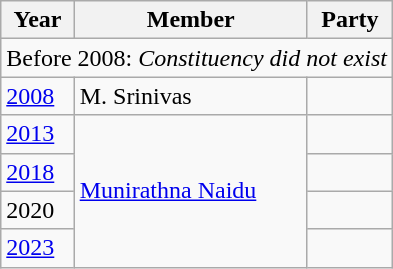<table class="wikitable sortable">
<tr>
<th>Year</th>
<th>Member</th>
<th colspan=2>Party</th>
</tr>
<tr>
<td colspan=4>Before 2008: <em>Constituency did not exist</em></td>
</tr>
<tr>
<td><a href='#'>2008</a></td>
<td>M. Srinivas</td>
<td></td>
</tr>
<tr>
<td><a href='#'>2013</a></td>
<td rowspan=4><a href='#'> Munirathna Naidu</a></td>
<td></td>
</tr>
<tr>
<td><a href='#'>2018</a></td>
</tr>
<tr>
<td>2020</td>
<td></td>
</tr>
<tr>
<td><a href='#'>2023</a></td>
</tr>
</table>
